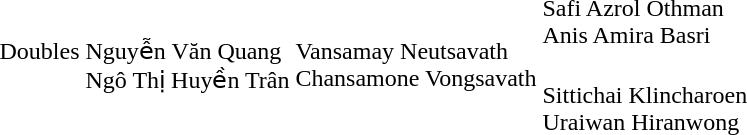<table>
<tr>
<td rowspan=2>Doubles</td>
<td rowspan=2><br>Nguyễn Văn Quang<br>Ngô Thị Huyền Trân</td>
<td rowspan=2><br>Vansamay Neutsavath<br>Chansamone Vongsavath</td>
<td><br>Safi Azrol Othman<br>Anis Amira Basri</td>
</tr>
<tr>
<td><br>Sittichai Klincharoen<br>Uraiwan Hiranwong</td>
</tr>
</table>
